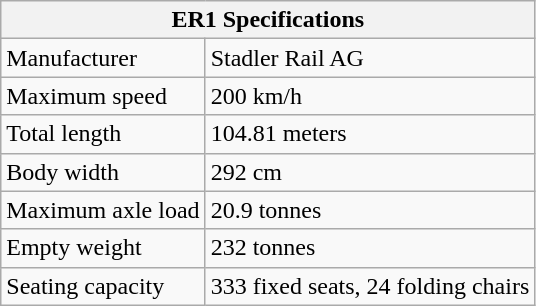<table class="wikitable">
<tr>
<th colspan="2">ER1 Specifications</th>
</tr>
<tr>
<td>Manufacturer</td>
<td>Stadler Rail AG</td>
</tr>
<tr>
<td>Maximum speed</td>
<td>200 km/h</td>
</tr>
<tr>
<td>Total length</td>
<td>104.81 meters</td>
</tr>
<tr>
<td>Body width</td>
<td>292 cm</td>
</tr>
<tr>
<td>Maximum axle load</td>
<td>20.9 tonnes</td>
</tr>
<tr>
<td>Empty weight</td>
<td>232 tonnes</td>
</tr>
<tr>
<td>Seating capacity</td>
<td>333 fixed seats, 24 folding chairs</td>
</tr>
</table>
